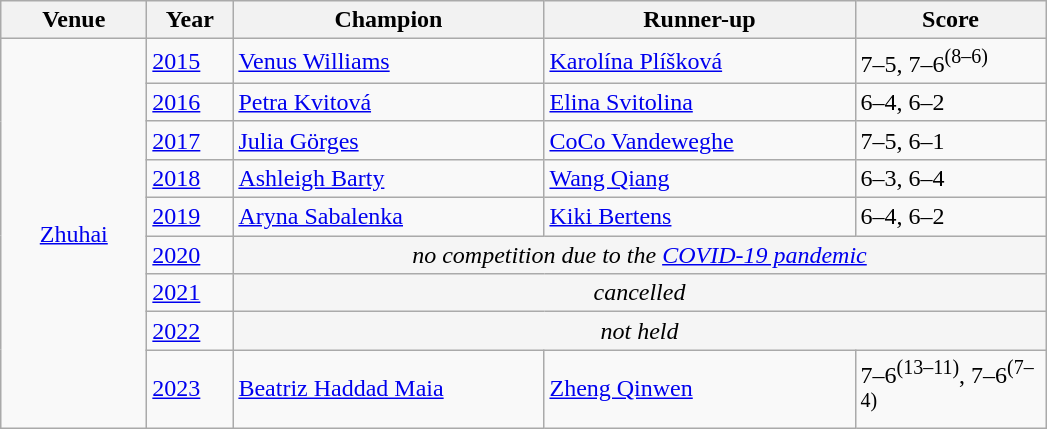<table class="wikitable">
<tr>
<th width=90>Venue</th>
<th width=50>Year</th>
<th width=200>Champion</th>
<th width=200>Runner-up</th>
<th width=120>Score</th>
</tr>
<tr>
<td rowspan="9" align="center"> <a href='#'>Zhuhai</a></td>
<td><a href='#'>2015</a></td>
<td> <a href='#'>Venus Williams</a></td>
<td> <a href='#'>Karolína Plíšková</a></td>
<td>7–5, 7–6<sup>(8–6)</sup></td>
</tr>
<tr>
<td><a href='#'>2016</a></td>
<td> <a href='#'>Petra Kvitová</a></td>
<td> <a href='#'>Elina Svitolina</a></td>
<td>6–4, 6–2</td>
</tr>
<tr>
<td><a href='#'>2017</a></td>
<td> <a href='#'>Julia Görges</a></td>
<td> <a href='#'>CoCo Vandeweghe</a></td>
<td>7–5, 6–1</td>
</tr>
<tr>
<td><a href='#'>2018</a></td>
<td> <a href='#'>Ashleigh Barty</a></td>
<td> <a href='#'>Wang Qiang</a></td>
<td>6–3, 6–4</td>
</tr>
<tr>
<td><a href='#'>2019</a></td>
<td> <a href='#'>Aryna Sabalenka</a></td>
<td> <a href='#'>Kiki Bertens</a></td>
<td>6–4, 6–2</td>
</tr>
<tr>
<td><a href='#'>2020</a></td>
<td bgcolor=f5f5f5 align=center colspan=3><em>no competition due to the <a href='#'>COVID-19 pandemic</a></em></td>
</tr>
<tr>
<td><a href='#'>2021</a></td>
<td bgcolor=f5f5f5 align=center colspan=3><em>cancelled</em></td>
</tr>
<tr>
<td><a href='#'>2022</a></td>
<td bgcolor=f5f5f5 align=center colspan=3><em>not held</em></td>
</tr>
<tr>
<td><a href='#'>2023</a></td>
<td> <a href='#'>Beatriz Haddad Maia</a></td>
<td> <a href='#'>Zheng Qinwen</a></td>
<td>7–6<sup>(13–11)</sup>, 7–6<sup>(7–4)</sup></td>
</tr>
</table>
